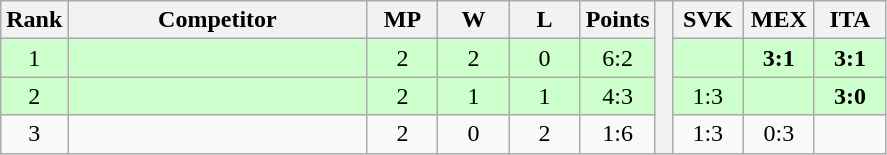<table class="wikitable" style="text-align:center">
<tr>
<th>Rank</th>
<th style="width:12em">Competitor</th>
<th style="width:2.5em">MP</th>
<th style="width:2.5em">W</th>
<th style="width:2.5em">L</th>
<th>Points</th>
<th rowspan="4"> </th>
<th style="width:2.5em">SVK</th>
<th style="width:2.5em">MEX</th>
<th style="width:2.5em">ITA</th>
</tr>
<tr style="background:#cfc;">
<td>1</td>
<td style="text-align:left"></td>
<td>2</td>
<td>2</td>
<td>0</td>
<td>6:2</td>
<td></td>
<td><strong>3:1</strong></td>
<td><strong>3:1</strong></td>
</tr>
<tr style="background:#cfc;">
<td>2</td>
<td style="text-align:left"></td>
<td>2</td>
<td>1</td>
<td>1</td>
<td>4:3</td>
<td>1:3</td>
<td></td>
<td><strong>3:0</strong></td>
</tr>
<tr>
<td>3</td>
<td style="text-align:left"></td>
<td>2</td>
<td>0</td>
<td>2</td>
<td>1:6</td>
<td>1:3</td>
<td>0:3</td>
<td></td>
</tr>
</table>
